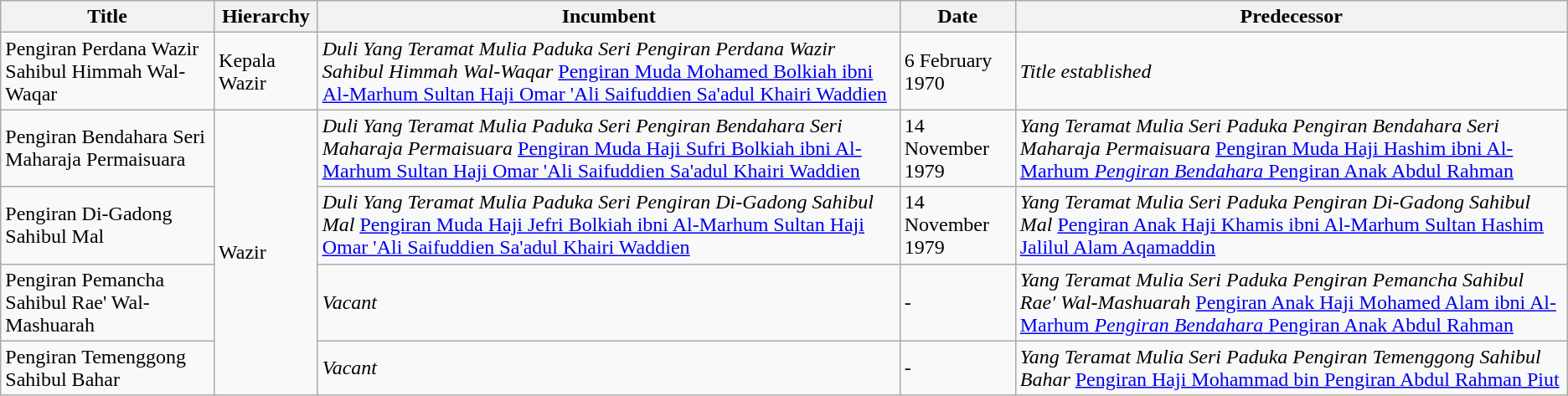<table class="wikitable">
<tr>
<th>Title</th>
<th><strong>Hierarchy</strong></th>
<th>Incumbent</th>
<th>Date</th>
<th>Predecessor</th>
</tr>
<tr>
<td>Pengiran Perdana Wazir Sahibul Himmah Wal-Waqar</td>
<td>Kepala Wazir</td>
<td><em>Duli Yang Teramat Mulia Paduka Seri Pengiran Perdana Wazir Sahibul Himmah Wal-Waqar</em> <a href='#'>Pengiran Muda Mohamed Bolkiah ibni Al-Marhum Sultan Haji Omar 'Ali Saifuddien Sa'adul Khairi Waddien</a></td>
<td>6 February 1970</td>
<td><em>Title established</em></td>
</tr>
<tr>
<td>Pengiran Bendahara Seri Maharaja Permaisuara</td>
<td rowspan="4">Wazir</td>
<td><em>Duli Yang Teramat Mulia Paduka Seri Pengiran Bendahara Seri Maharaja Permaisuara</em> <a href='#'>Pengiran Muda Haji Sufri Bolkiah ibni Al-Marhum Sultan Haji Omar 'Ali Saifuddien Sa'adul Khairi Waddien</a></td>
<td>14 November 1979</td>
<td><em>Yang Teramat Mulia Seri Paduka Pengiran Bendahara Seri Maharaja Permaisuara</em> <a href='#'>Pengiran Muda Haji Hashim ibni Al-Marhum <em>Pengiran Bendahara</em> Pengiran Anak Abdul Rahman</a></td>
</tr>
<tr>
<td>Pengiran Di-Gadong Sahibul Mal</td>
<td><em>Duli Yang Teramat Mulia Paduka Seri Pengiran Di-Gadong Sahibul Mal</em> <a href='#'>Pengiran Muda Haji Jefri Bolkiah ibni Al-Marhum Sultan Haji Omar 'Ali Saifuddien Sa'adul Khairi Waddien</a></td>
<td>14 November 1979</td>
<td><em>Yang Teramat Mulia Seri Paduka Pengiran Di-Gadong Sahibul Mal</em> <a href='#'>Pengiran Anak Haji Khamis ibni Al-Marhum Sultan Hashim Jalilul Alam Aqamaddin</a></td>
</tr>
<tr>
<td>Pengiran Pemancha Sahibul Rae' Wal-Mashuarah</td>
<td><em>Vacant</em></td>
<td>-</td>
<td><em>Yang Teramat Mulia Seri Paduka Pengiran Pemancha Sahibul Rae' Wal-Mashuarah</em> <a href='#'>Pengiran Anak Haji Mohamed Alam ibni Al-Marhum <em>Pengiran Bendahara</em> Pengiran Anak Abdul Rahman</a></td>
</tr>
<tr>
<td>Pengiran Temenggong Sahibul Bahar</td>
<td><em>Vacant</em></td>
<td>-</td>
<td><em>Yang Teramat Mulia Seri Paduka Pengiran Temenggong Sahibul Bahar</em> <a href='#'>Pengiran Haji Mohammad bin Pengiran Abdul Rahman Piut</a></td>
</tr>
</table>
